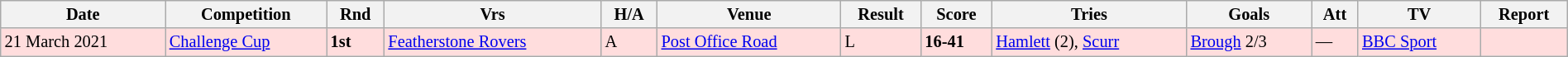<table class="wikitable"  style="font-size:85%; width:100%;">
<tr>
<th>Date</th>
<th>Competition</th>
<th>Rnd</th>
<th>Vrs</th>
<th>H/A</th>
<th>Venue</th>
<th>Result</th>
<th>Score</th>
<th>Tries</th>
<th>Goals</th>
<th>Att</th>
<th>TV</th>
<th>Report</th>
</tr>
<tr style="background:#ffdddd;" width=20 | >
<td>21 March 2021</td>
<td><a href='#'>Challenge Cup</a></td>
<td><strong>1st</strong></td>
<td><a href='#'>Featherstone Rovers</a></td>
<td>A</td>
<td><a href='#'>Post Office Road</a></td>
<td>L</td>
<td><strong>16-41</strong></td>
<td><a href='#'>Hamlett</a> (2), <a href='#'>Scurr</a></td>
<td><a href='#'>Brough</a> 2/3</td>
<td>—</td>
<td><a href='#'>BBC Sport</a></td>
<td></td>
</tr>
</table>
